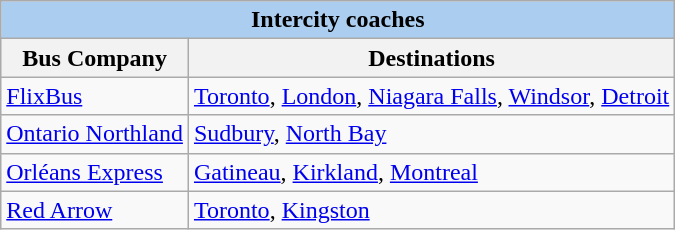<table class="wikitable">
<tr>
<th style="background: #abcdef;" colspan="2" align=center>Intercity coaches</th>
</tr>
<tr>
<th>Bus Company</th>
<th>Destinations</th>
</tr>
<tr>
<td><a href='#'>FlixBus</a></td>
<td><a href='#'>Toronto</a>, <a href='#'>London</a>, <a href='#'>Niagara Falls</a>, <a href='#'>Windsor</a>, <a href='#'>Detroit</a></td>
</tr>
<tr>
<td><a href='#'>Ontario Northland</a></td>
<td><a href='#'>Sudbury</a>, <a href='#'>North Bay</a></td>
</tr>
<tr>
<td><a href='#'>Orléans Express</a></td>
<td><a href='#'>Gatineau</a>, <a href='#'>Kirkland</a>, <a href='#'>Montreal</a></td>
</tr>
<tr>
<td><a href='#'>Red Arrow</a></td>
<td><a href='#'>Toronto</a>, <a href='#'>Kingston</a></td>
</tr>
</table>
